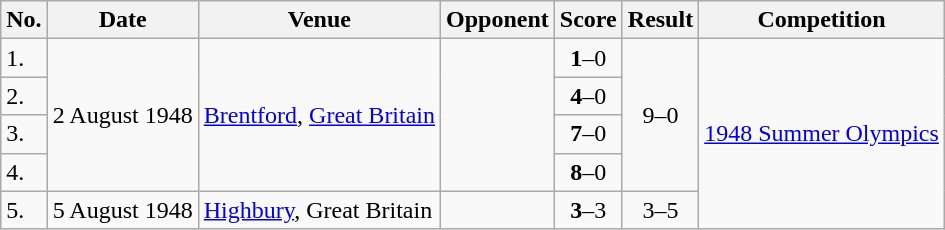<table class="wikitable">
<tr>
<th>No.</th>
<th>Date</th>
<th>Venue</th>
<th>Opponent</th>
<th>Score</th>
<th>Result</th>
<th>Competition</th>
</tr>
<tr>
<td>1.</td>
<td rowspan=4>2 August 1948</td>
<td rowspan=4><a href='#'>Brentford</a>, <a href='#'>Great Britain</a></td>
<td rowspan=4></td>
<td align=center><strong>1</strong>–0</td>
<td rowspan=4 align=center>9–0</td>
<td rowspan=5><a href='#'>1948 Summer Olympics</a></td>
</tr>
<tr>
<td>2.</td>
<td align=center><strong>4</strong>–0</td>
</tr>
<tr>
<td>3.</td>
<td align=center><strong>7</strong>–0</td>
</tr>
<tr>
<td>4.</td>
<td align=center><strong>8</strong>–0</td>
</tr>
<tr>
<td>5.</td>
<td>5 August 1948</td>
<td><a href='#'>Highbury</a>, Great Britain</td>
<td></td>
<td align=center><strong>3</strong>–3</td>
<td align=center>3–5</td>
</tr>
</table>
